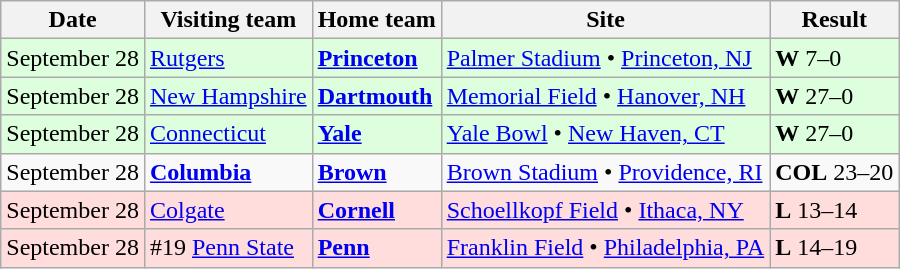<table class="wikitable">
<tr>
<th>Date</th>
<th>Visiting team</th>
<th>Home team</th>
<th>Site</th>
<th>Result</th>
</tr>
<tr style="background:#DDFFDD;">
<td>September 28</td>
<td><a href='#'>Rutgers</a></td>
<td><strong><a href='#'>Princeton</a></strong></td>
<td><a href='#'>Palmer Stadium</a> • <a href='#'>Princeton, NJ</a></td>
<td><strong>W</strong> 7–0</td>
</tr>
<tr style="background:#DDFFDD;">
<td>September 28</td>
<td><a href='#'>New Hampshire</a></td>
<td><strong><a href='#'>Dartmouth</a></strong></td>
<td><a href='#'>Memorial Field</a> • <a href='#'>Hanover, NH</a></td>
<td><strong>W</strong> 27–0</td>
</tr>
<tr style="background:#DDFFDD;">
<td>September 28</td>
<td><a href='#'>Connecticut</a></td>
<td><strong><a href='#'>Yale</a></strong></td>
<td><a href='#'>Yale Bowl</a> • <a href='#'>New Haven, CT</a></td>
<td><strong>W</strong> 27–0</td>
</tr>
<tr>
<td>September 28</td>
<td><strong><a href='#'>Columbia</a></strong></td>
<td><strong><a href='#'>Brown</a></strong></td>
<td><a href='#'>Brown Stadium</a> • <a href='#'>Providence, RI</a></td>
<td><strong>COL</strong> 23–20</td>
</tr>
<tr style="background:#FFDDDD;">
<td>September 28</td>
<td><a href='#'>Colgate</a></td>
<td><strong><a href='#'>Cornell</a></strong></td>
<td><a href='#'>Schoellkopf Field</a> • <a href='#'>Ithaca, NY</a></td>
<td><strong>L</strong> 13–14</td>
</tr>
<tr style="background:#FFDDDD;">
<td>September 28</td>
<td>#19 <a href='#'>Penn State</a></td>
<td><strong><a href='#'>Penn</a></strong></td>
<td><a href='#'>Franklin Field</a> • <a href='#'>Philadelphia, PA</a></td>
<td><strong>L</strong> 14–19</td>
</tr>
</table>
